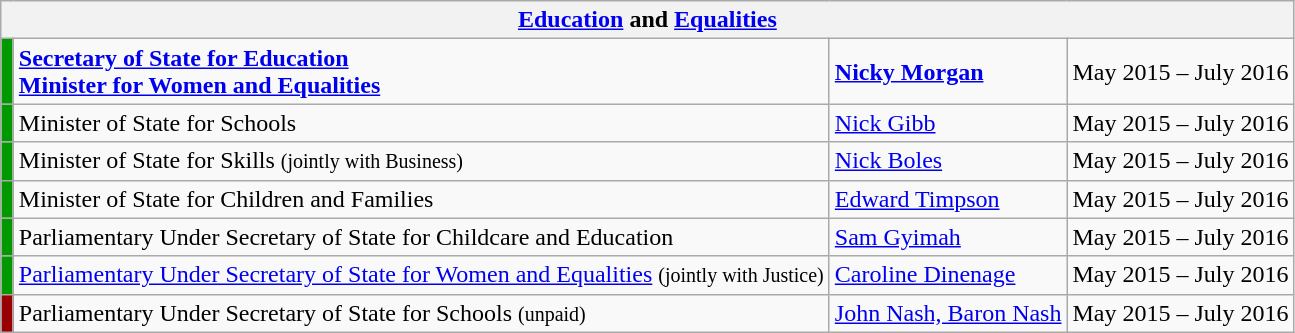<table class="wikitable">
<tr>
<th colspan=4><a href='#'>Education</a> and <a href='#'>Equalities</a></th>
</tr>
<tr>
<td style="width:1px; background:#090;"></td>
<td><strong><a href='#'>Secretary of State for Education</a><br><a href='#'>Minister for Women and Equalities</a></strong></td>
<td><strong><a href='#'>Nicky Morgan</a></strong></td>
<td>May 2015 – July 2016</td>
</tr>
<tr>
<td style="width:1px; background:#090;"></td>
<td>Minister of State for Schools</td>
<td><a href='#'>Nick Gibb</a></td>
<td>May 2015 – July 2016</td>
</tr>
<tr>
<td style="width:1px; background:#090;"></td>
<td>Minister of State for Skills <small>(jointly with Business)</small></td>
<td><a href='#'>Nick Boles</a></td>
<td>May 2015 – July 2016</td>
</tr>
<tr>
<td style="width:1px; background:#090;"></td>
<td>Minister of State for Children and Families</td>
<td><a href='#'>Edward Timpson</a></td>
<td>May 2015 – July 2016</td>
</tr>
<tr>
<td style="width:1px; background:#090;"></td>
<td>Parliamentary Under Secretary of State for Childcare and Education</td>
<td><a href='#'>Sam Gyimah</a></td>
<td>May 2015 – July 2016</td>
</tr>
<tr>
<td style="width:1px; background:#090;"></td>
<td><a href='#'>Parliamentary Under Secretary of State for Women and Equalities</a> <small>(jointly with Justice)</small></td>
<td><a href='#'>Caroline Dinenage</a></td>
<td>May 2015 – July 2016</td>
</tr>
<tr>
<td style="width:1px; background:#900;"></td>
<td>Parliamentary Under Secretary of State for Schools <small>(unpaid)</small></td>
<td><a href='#'>John Nash, Baron Nash</a></td>
<td>May 2015 – July 2016</td>
</tr>
</table>
